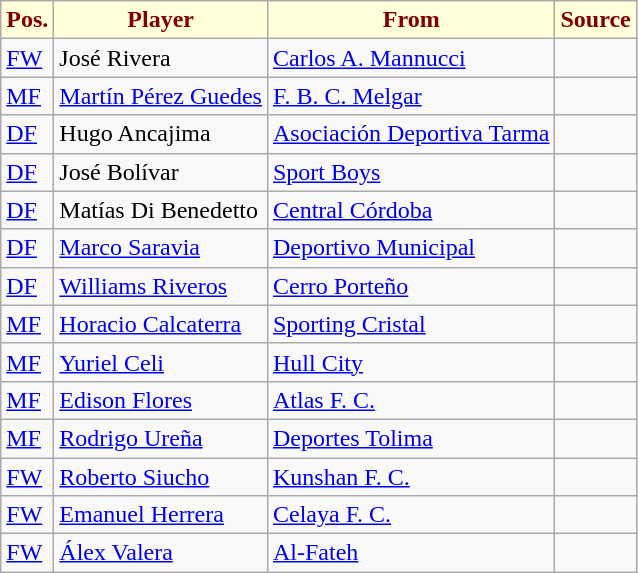<table class="wikitable">
<tr>
<th style="color:#800000; background:#FFFFDA;">Pos.</th>
<th style="color:#800000; background:#FFFFDA;">Player</th>
<th style="color:#800000; background:#FFFFDA;">From</th>
<th style="color:#800000; background:#FFFFDA;">Source</th>
</tr>
<tr>
<td><a href='#'>FW</a></td>
<td> José Rivera</td>
<td> <a href='#'>Carlos A. Mannucci</a></td>
<td></td>
</tr>
<tr>
<td><a href='#'>MF</a></td>
<td> <a href='#'>Martín Pérez Guedes</a></td>
<td> <a href='#'>F. B. C. Melgar</a></td>
<td></td>
</tr>
<tr>
<td><a href='#'>DF</a></td>
<td> Hugo Ancajima</td>
<td> <a href='#'>Asociación Deportiva Tarma</a></td>
<td></td>
</tr>
<tr>
<td><a href='#'>DF</a></td>
<td> José Bolívar</td>
<td> <a href='#'>Sport Boys</a></td>
<td></td>
</tr>
<tr>
<td><a href='#'>DF</a></td>
<td> Matías Di Benedetto</td>
<td> <a href='#'>Central Córdoba</a></td>
<td></td>
</tr>
<tr>
<td><a href='#'>DF</a></td>
<td> <a href='#'>Marco Saravia</a></td>
<td> <a href='#'>Deportivo Municipal</a></td>
<td></td>
</tr>
<tr>
<td><a href='#'>DF</a></td>
<td> <a href='#'>Williams Riveros</a></td>
<td> <a href='#'>Cerro Porteño</a></td>
<td></td>
</tr>
<tr>
<td><a href='#'>MF</a></td>
<td> <a href='#'>Horacio Calcaterra</a></td>
<td> <a href='#'>Sporting Cristal</a></td>
<td></td>
</tr>
<tr>
<td><a href='#'>MF</a></td>
<td> <a href='#'>Yuriel Celi</a></td>
<td> <a href='#'>Hull City</a></td>
<td></td>
</tr>
<tr>
<td><a href='#'>MF</a></td>
<td> <a href='#'>Edison Flores</a></td>
<td> <a href='#'>Atlas F. C.</a></td>
<td></td>
</tr>
<tr>
<td><a href='#'>MF</a></td>
<td> <a href='#'>Rodrigo Ureña</a></td>
<td> <a href='#'>Deportes Tolima</a></td>
<td></td>
</tr>
<tr>
<td><a href='#'>FW</a></td>
<td> <a href='#'>Roberto Siucho</a></td>
<td> <a href='#'>Kunshan F. C.</a></td>
<td></td>
</tr>
<tr>
<td><a href='#'>FW</a></td>
<td> <a href='#'>Emanuel Herrera</a></td>
<td> <a href='#'>Celaya F. C.</a></td>
<td></td>
</tr>
<tr>
<td><a href='#'>FW</a></td>
<td> <a href='#'>Álex Valera</a></td>
<td> <a href='#'>Al-Fateh</a></td>
<td></td>
</tr>
</table>
